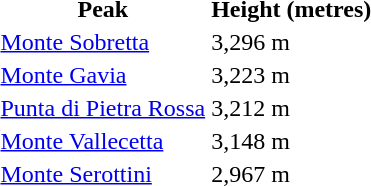<table class="sortable">
<tr>
<th>Peak</th>
<th>Height (metres)</th>
</tr>
<tr>
<td><a href='#'>Monte Sobretta</a></td>
<td>3,296 m</td>
</tr>
<tr>
<td><a href='#'>Monte Gavia</a></td>
<td>3,223 m</td>
</tr>
<tr>
<td><a href='#'>Punta di Pietra Rossa</a></td>
<td>3,212 m</td>
</tr>
<tr>
<td><a href='#'>Monte Vallecetta</a></td>
<td>3,148 m</td>
</tr>
<tr>
<td><a href='#'>Monte Serottini</a></td>
<td>2,967 m</td>
</tr>
</table>
